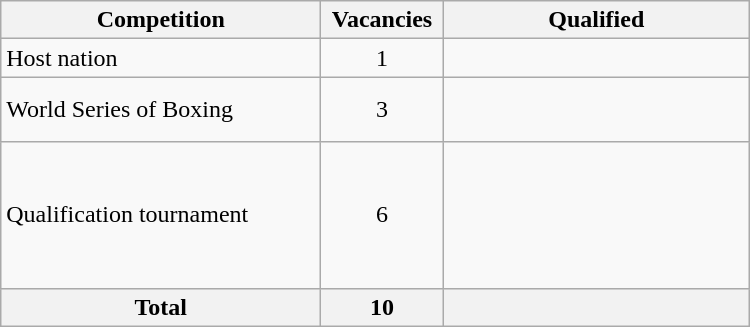<table class = "wikitable" width=500>
<tr>
<th width=300>Competition</th>
<th width=80>Vacancies</th>
<th width=300>Qualified</th>
</tr>
<tr>
<td>Host nation</td>
<td align="center">1</td>
<td></td>
</tr>
<tr>
<td>World Series of Boxing</td>
<td align="center">3</td>
<td><br><br></td>
</tr>
<tr>
<td>Qualification tournament</td>
<td align="center">6</td>
<td><br><br><br><br><br></td>
</tr>
<tr>
<th>Total</th>
<th>10</th>
<th></th>
</tr>
</table>
